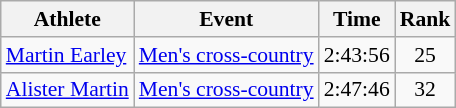<table class=wikitable style="font-size:90%">
<tr>
<th>Athlete</th>
<th>Event</th>
<th>Time</th>
<th>Rank</th>
</tr>
<tr>
<td><a href='#'>Martin Earley</a></td>
<td><a href='#'>Men's cross-country</a></td>
<td align="center">2:43:56</td>
<td align="center">25</td>
</tr>
<tr>
<td><a href='#'>Alister Martin</a></td>
<td><a href='#'>Men's cross-country</a></td>
<td align="center">2:47:46</td>
<td align="center">32</td>
</tr>
</table>
